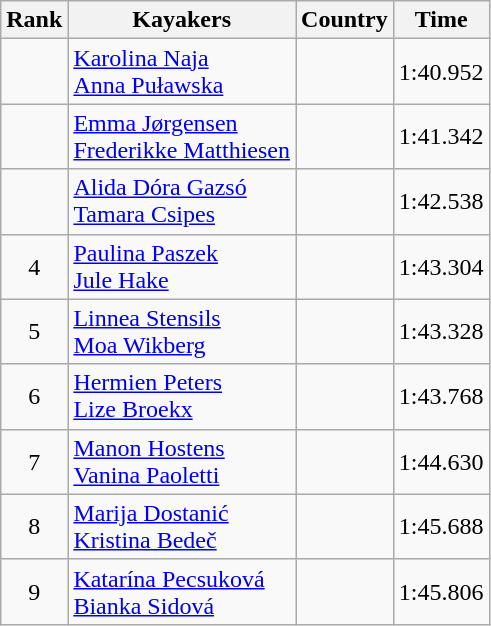<table class="wikitable" style="text-align:center">
<tr>
<th>Rank</th>
<th>Kayakers</th>
<th>Country</th>
<th>Time</th>
</tr>
<tr>
<td></td>
<td align=left><a href='#'>Karolina Naja</a><br><a href='#'>Anna Puławska</a></td>
<td align=left></td>
<td>1:40.952</td>
</tr>
<tr>
<td></td>
<td align=left><a href='#'>Emma Jørgensen</a><br><a href='#'>Frederikke Matthiesen</a></td>
<td align=left></td>
<td>1:41.342</td>
</tr>
<tr>
<td></td>
<td align=left><a href='#'>Alida Dóra Gazsó</a><br><a href='#'>Tamara Csipes</a></td>
<td align=left></td>
<td>1:42.538</td>
</tr>
<tr>
<td>4</td>
<td align=left><a href='#'>Paulina Paszek</a><br><a href='#'>Jule Hake</a></td>
<td align=left></td>
<td>1:43.304</td>
</tr>
<tr>
<td>5</td>
<td align=left><a href='#'>Linnea Stensils</a><br><a href='#'>Moa Wikberg</a></td>
<td align=left></td>
<td>1:43.328</td>
</tr>
<tr>
<td>6</td>
<td align=left><a href='#'>Hermien Peters</a><br><a href='#'>Lize Broekx</a></td>
<td align=left></td>
<td>1:43.768</td>
</tr>
<tr>
<td>7</td>
<td align=left><a href='#'>Manon Hostens</a><br><a href='#'>Vanina Paoletti</a></td>
<td align=left></td>
<td>1:44.630</td>
</tr>
<tr>
<td>8</td>
<td align=left><a href='#'>Marija Dostanić</a><br><a href='#'>Kristina Bedeč</a></td>
<td align=left></td>
<td>1:45.688</td>
</tr>
<tr>
<td>9</td>
<td align=left><a href='#'>Katarína Pecsuková</a><br><a href='#'>Bianka Sidová</a></td>
<td align=left></td>
<td>1:45.806</td>
</tr>
</table>
